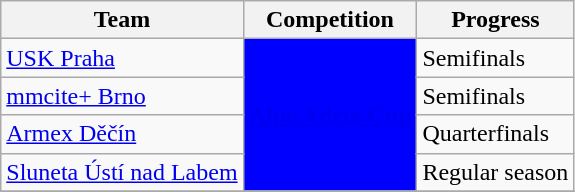<table class="wikitable sortable">
<tr>
<th>Team</th>
<th>Competition</th>
<th>Progress</th>
</tr>
<tr>
<td><a href='#'>USK Praha</a></td>
<td rowspan="4" style="background-color:blue;color:#D0D3D4;text-align:center"><strong><a href='#'><span>Alpe Adria Cup</span></a></strong></td>
<td>Semifinals</td>
</tr>
<tr>
<td><a href='#'>mmcite+ Brno</a></td>
<td>Semifinals</td>
</tr>
<tr>
<td><a href='#'>Armex Děčín</a></td>
<td>Quarterfinals</td>
</tr>
<tr>
<td><a href='#'>Sluneta Ústí nad Labem</a></td>
<td>Regular season</td>
</tr>
<tr>
</tr>
</table>
